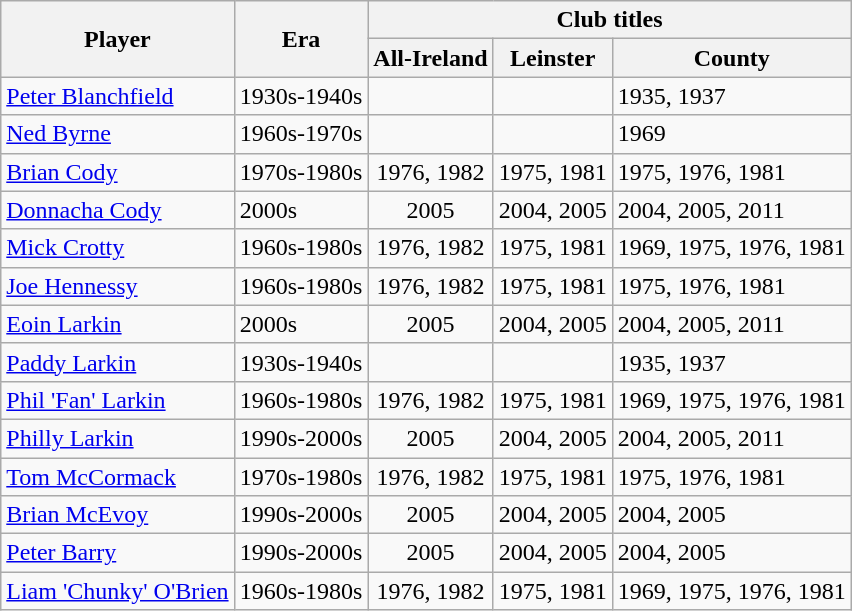<table class="wikitable" style="text-align: center">
<tr>
<th rowspan="2">Player</th>
<th rowspan="2">Era</th>
<th colspan="3">Club titles</th>
</tr>
<tr>
<th>All-Ireland</th>
<th>Leinster</th>
<th>County</th>
</tr>
<tr>
<td align=left><a href='#'>Peter Blanchfield</a></td>
<td align=left>1930s-1940s</td>
<td></td>
<td></td>
<td align=left>1935, 1937</td>
</tr>
<tr>
<td align=left><a href='#'>Ned Byrne</a></td>
<td align=left>1960s-1970s</td>
<td></td>
<td></td>
<td align=left>1969</td>
</tr>
<tr>
<td align=left><a href='#'>Brian Cody</a></td>
<td align=left>1970s-1980s</td>
<td>1976, 1982</td>
<td align=left>1975, 1981</td>
<td align=left>1975, 1976, 1981</td>
</tr>
<tr>
<td align=left><a href='#'>Donnacha Cody</a></td>
<td align=left>2000s</td>
<td>2005</td>
<td align=left>2004, 2005</td>
<td align=left>2004, 2005, 2011</td>
</tr>
<tr>
<td align=left><a href='#'>Mick Crotty</a></td>
<td align=left>1960s-1980s</td>
<td>1976, 1982</td>
<td align=left>1975, 1981</td>
<td align=left>1969, 1975, 1976, 1981</td>
</tr>
<tr>
<td align=left><a href='#'>Joe Hennessy</a></td>
<td align=left>1960s-1980s</td>
<td>1976, 1982</td>
<td align=left>1975, 1981</td>
<td align=left>1975, 1976, 1981</td>
</tr>
<tr>
<td align=left><a href='#'>Eoin Larkin</a></td>
<td align=left>2000s</td>
<td>2005</td>
<td align=left>2004, 2005</td>
<td align=left>2004, 2005, 2011</td>
</tr>
<tr>
<td align=left><a href='#'>Paddy Larkin</a></td>
<td align=left>1930s-1940s</td>
<td></td>
<td></td>
<td align=left>1935, 1937</td>
</tr>
<tr>
<td align=left><a href='#'>Phil 'Fan' Larkin</a></td>
<td align=left>1960s-1980s</td>
<td>1976, 1982</td>
<td align=left>1975, 1981</td>
<td align=left>1969, 1975, 1976, 1981</td>
</tr>
<tr>
<td align=left><a href='#'>Philly Larkin</a></td>
<td align=left>1990s-2000s</td>
<td>2005</td>
<td align=left>2004, 2005</td>
<td align=left>2004, 2005, 2011</td>
</tr>
<tr>
<td align=left><a href='#'>Tom McCormack</a></td>
<td align=left>1970s-1980s</td>
<td>1976, 1982</td>
<td align=left>1975, 1981</td>
<td align=left>1975, 1976, 1981</td>
</tr>
<tr>
<td align=left><a href='#'>Brian McEvoy</a></td>
<td align=left>1990s-2000s</td>
<td>2005</td>
<td align=left>2004, 2005</td>
<td align=left>2004, 2005</td>
</tr>
<tr>
<td align=left><a href='#'>Peter Barry</a></td>
<td align=left>1990s-2000s</td>
<td>2005</td>
<td align=left>2004, 2005</td>
<td align=left>2004, 2005</td>
</tr>
<tr>
<td align=left><a href='#'>Liam 'Chunky' O'Brien</a></td>
<td align=left>1960s-1980s</td>
<td>1976, 1982</td>
<td align=left>1975, 1981</td>
<td align=left>1969, 1975, 1976, 1981</td>
</tr>
</table>
